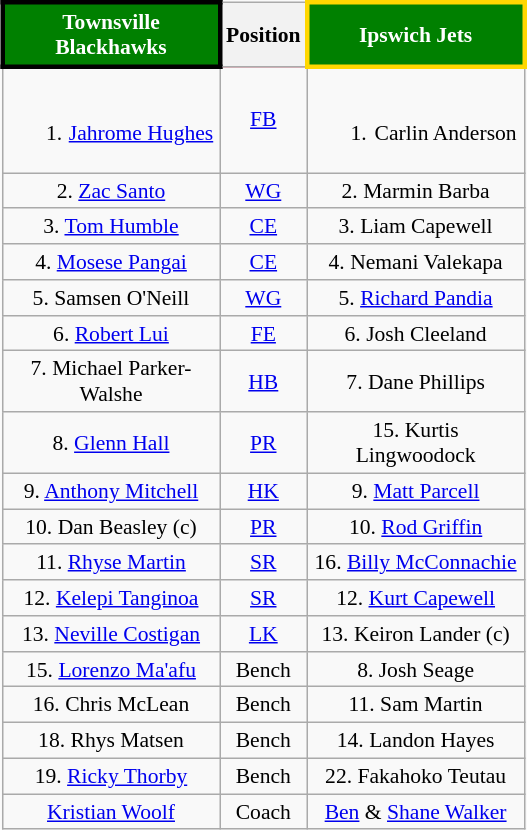<table class="wikitable" style="float:right; font-size:90%; text-align:center; margin-left:1em;">
<tr style="background:#f03;">
<th align="centre" width="136" style="border: 3px solid black; background: green; color: white">Townsville Blackhawks</th>
<th style="width:40px;">Position</th>
<th align="centre" width="136" style="border: 3px solid gold; background: green; color: white">Ipswich Jets</th>
</tr>
<tr>
<td><br><ol><li><a href='#'>Jahrome Hughes</a></li></ol></td>
<td><a href='#'>FB</a></td>
<td><br><ol><li>Carlin Anderson</li></ol></td>
</tr>
<tr>
<td>2. <a href='#'>Zac Santo</a></td>
<td><a href='#'>WG</a></td>
<td>2. Marmin Barba</td>
</tr>
<tr>
<td>3. <a href='#'>Tom Humble</a></td>
<td><a href='#'>CE</a></td>
<td>3. Liam Capewell</td>
</tr>
<tr>
<td>4. <a href='#'>Mosese Pangai</a></td>
<td><a href='#'>CE</a></td>
<td>4. Nemani Valekapa</td>
</tr>
<tr>
<td>5. Samsen O'Neill</td>
<td><a href='#'>WG</a></td>
<td>5. <a href='#'>Richard Pandia</a></td>
</tr>
<tr>
<td>6. <a href='#'>Robert Lui</a></td>
<td><a href='#'>FE</a></td>
<td>6. Josh Cleeland</td>
</tr>
<tr>
<td>7. Michael Parker-Walshe</td>
<td><a href='#'>HB</a></td>
<td>7. Dane Phillips</td>
</tr>
<tr>
<td>8. <a href='#'>Glenn Hall</a></td>
<td><a href='#'>PR</a></td>
<td>15. Kurtis Lingwoodock</td>
</tr>
<tr>
<td>9. <a href='#'>Anthony Mitchell</a></td>
<td><a href='#'>HK</a></td>
<td>9. <a href='#'>Matt Parcell</a></td>
</tr>
<tr>
<td>10. Dan Beasley (c)</td>
<td><a href='#'>PR</a></td>
<td>10. <a href='#'>Rod Griffin</a></td>
</tr>
<tr>
<td>11. <a href='#'>Rhyse Martin</a></td>
<td><a href='#'>SR</a></td>
<td>16. <a href='#'>Billy McConnachie</a></td>
</tr>
<tr>
<td>12. <a href='#'>Kelepi Tanginoa</a></td>
<td><a href='#'>SR</a></td>
<td>12. <a href='#'>Kurt Capewell</a></td>
</tr>
<tr>
<td>13. <a href='#'>Neville Costigan</a></td>
<td><a href='#'>LK</a></td>
<td>13. Keiron Lander (c)</td>
</tr>
<tr>
<td>15. <a href='#'>Lorenzo Ma'afu</a></td>
<td>Bench</td>
<td>8. Josh Seage</td>
</tr>
<tr>
<td>16. Chris McLean</td>
<td>Bench</td>
<td>11. Sam Martin</td>
</tr>
<tr>
<td>18. Rhys Matsen</td>
<td>Bench</td>
<td>14. Landon Hayes</td>
</tr>
<tr>
<td>19. <a href='#'>Ricky Thorby</a></td>
<td>Bench</td>
<td>22. Fakahoko Teutau</td>
</tr>
<tr>
<td><a href='#'>Kristian Woolf</a></td>
<td>Coach</td>
<td><a href='#'>Ben</a> & <a href='#'>Shane Walker</a></td>
</tr>
</table>
